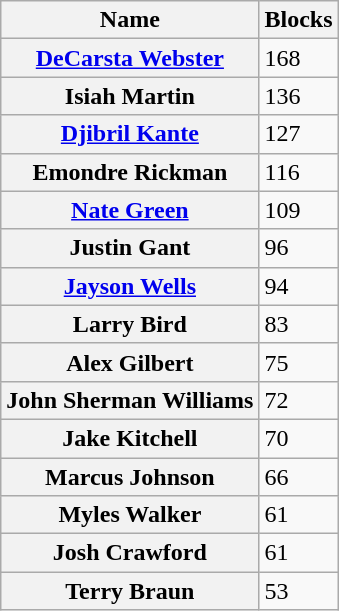<table class="wikitable">
<tr>
<th>Name</th>
<th>Blocks</th>
</tr>
<tr>
<th><a href='#'>DeCarsta Webster</a></th>
<td>168</td>
</tr>
<tr>
<th>Isiah Martin</th>
<td>136</td>
</tr>
<tr>
<th><a href='#'>Djibril Kante</a></th>
<td>127</td>
</tr>
<tr>
<th>Emondre Rickman</th>
<td>116</td>
</tr>
<tr>
<th><a href='#'>Nate Green</a></th>
<td>109</td>
</tr>
<tr>
<th>Justin Gant</th>
<td>96</td>
</tr>
<tr>
<th><a href='#'>Jayson Wells</a></th>
<td>94</td>
</tr>
<tr>
<th>Larry Bird</th>
<td>83</td>
</tr>
<tr>
<th>Alex Gilbert</th>
<td>75</td>
</tr>
<tr>
<th>John Sherman Williams</th>
<td>72</td>
</tr>
<tr>
<th>Jake Kitchell</th>
<td>70</td>
</tr>
<tr>
<th>Marcus Johnson</th>
<td>66</td>
</tr>
<tr>
<th>Myles Walker</th>
<td>61</td>
</tr>
<tr>
<th>Josh Crawford</th>
<td>61</td>
</tr>
<tr>
<th>Terry Braun</th>
<td>53</td>
</tr>
</table>
